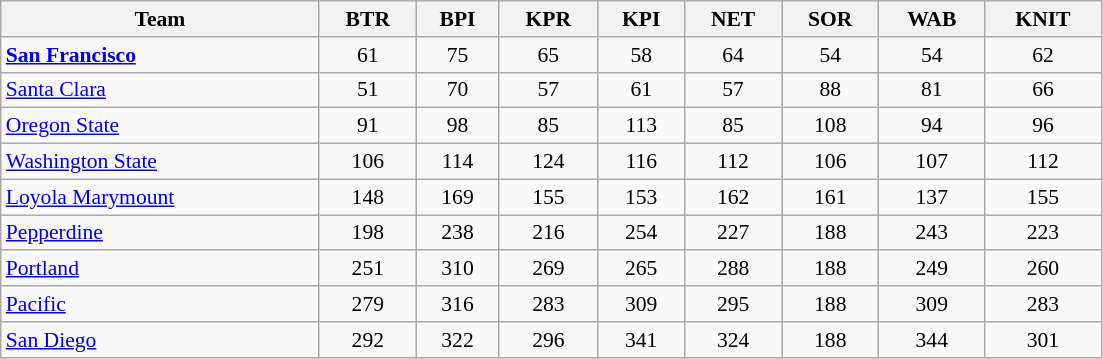<table class="wikitable sortable mw-collapsible mw-collapsed" style="text-align: center; font-size:90%; width:551pt;">
<tr>
<th>Team</th>
<th data-sort-type="number">BTR</th>
<th data-sort-type="number">BPI</th>
<th data-sort-type="number">KPR</th>
<th data-sort-type="number">KPI</th>
<th data-sort-type="number">NET</th>
<th data-sort-type="number">SOR</th>
<th data-sort-type="number">WAB</th>
<th data-sort-type="number">KNIT</th>
</tr>
<tr>
<td align="left"><strong><a href='#'>San Francisco</a></strong></td>
<td>61</td>
<td>75</td>
<td>65</td>
<td>58</td>
<td>64</td>
<td>54</td>
<td>54</td>
<td>62</td>
</tr>
<tr>
<td align="left"><a href='#'>Santa Clara</a></td>
<td>51</td>
<td>70</td>
<td>57</td>
<td>61</td>
<td>57</td>
<td>88</td>
<td>81</td>
<td>66</td>
</tr>
<tr>
<td align="left"><a href='#'>Oregon State</a></td>
<td>91</td>
<td>98</td>
<td>85</td>
<td>113</td>
<td>85</td>
<td>108</td>
<td>94</td>
<td>96</td>
</tr>
<tr>
<td align="left"><a href='#'>Washington State</a></td>
<td>106</td>
<td>114</td>
<td>124</td>
<td>116</td>
<td>112</td>
<td>106</td>
<td>107</td>
<td>112</td>
</tr>
<tr>
<td align="left"><a href='#'>Loyola Marymount</a></td>
<td>148</td>
<td>169</td>
<td>155</td>
<td>153</td>
<td>162</td>
<td>161</td>
<td>137</td>
<td>155</td>
</tr>
<tr>
<td align="left"><a href='#'>Pepperdine</a></td>
<td>198</td>
<td>238</td>
<td>216</td>
<td>254</td>
<td>227</td>
<td>188</td>
<td>243</td>
<td>223</td>
</tr>
<tr>
<td align="left"><a href='#'>Portland</a></td>
<td>251</td>
<td>310</td>
<td>269</td>
<td>265</td>
<td>288</td>
<td>188</td>
<td>249</td>
<td>260</td>
</tr>
<tr>
<td align="left"><a href='#'>Pacific</a></td>
<td>279</td>
<td>316</td>
<td>283</td>
<td>309</td>
<td>295</td>
<td>188</td>
<td>309</td>
<td>283</td>
</tr>
<tr>
<td align="left"><a href='#'>San Diego</a></td>
<td>292</td>
<td>322</td>
<td>296</td>
<td>341</td>
<td>324</td>
<td>188</td>
<td>344</td>
<td>301</td>
</tr>
</table>
